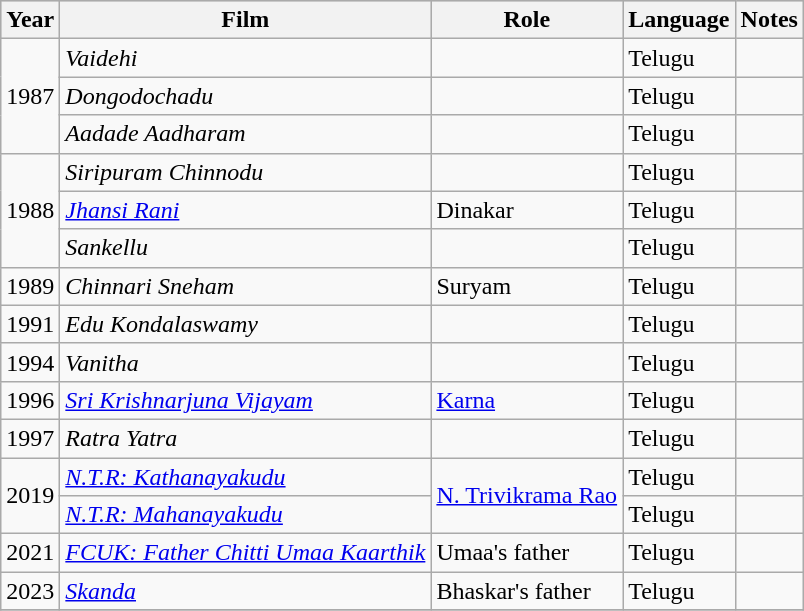<table class="wikitable sortable">
<tr style="background:#ccc; text-align:center;">
<th>Year</th>
<th>Film</th>
<th>Role</th>
<th>Language</th>
<th>Notes</th>
</tr>
<tr>
<td rowspan="3">1987</td>
<td><em>Vaidehi</em></td>
<td></td>
<td>Telugu</td>
<td></td>
</tr>
<tr>
<td><em>Dongodochadu</em></td>
<td></td>
<td>Telugu</td>
<td></td>
</tr>
<tr>
<td><em>Aadade Aadharam</em></td>
<td></td>
<td>Telugu</td>
<td></td>
</tr>
<tr>
<td rowspan="3">1988</td>
<td><em>Siripuram Chinnodu</em></td>
<td></td>
<td>Telugu</td>
<td></td>
</tr>
<tr>
<td><em><a href='#'>Jhansi Rani</a></em></td>
<td>Dinakar</td>
<td>Telugu</td>
<td></td>
</tr>
<tr>
<td><em>Sankellu</em></td>
<td></td>
<td>Telugu</td>
<td></td>
</tr>
<tr>
<td>1989</td>
<td><em>Chinnari Sneham</em></td>
<td>Suryam</td>
<td>Telugu</td>
<td></td>
</tr>
<tr>
<td>1991</td>
<td><em>Edu Kondalaswamy</em></td>
<td></td>
<td>Telugu</td>
<td></td>
</tr>
<tr>
<td>1994</td>
<td><em>Vanitha</em></td>
<td></td>
<td>Telugu</td>
<td></td>
</tr>
<tr>
<td>1996</td>
<td><em><a href='#'>Sri Krishnarjuna Vijayam</a></em></td>
<td><a href='#'>Karna</a></td>
<td>Telugu</td>
<td></td>
</tr>
<tr>
<td>1997</td>
<td><em>Ratra Yatra</em></td>
<td></td>
<td>Telugu</td>
<td></td>
</tr>
<tr>
<td rowspan="2">2019</td>
<td><em><a href='#'>N.T.R: Kathanayakudu</a></em></td>
<td rowspan="2"><a href='#'>N. Trivikrama Rao</a></td>
<td>Telugu</td>
<td></td>
</tr>
<tr>
<td><em><a href='#'>N.T.R: Mahanayakudu</a></em></td>
<td>Telugu</td>
<td></td>
</tr>
<tr>
<td>2021</td>
<td><em><a href='#'>FCUK: Father Chitti Umaa Kaarthik</a></em></td>
<td>Umaa's father</td>
<td>Telugu</td>
<td></td>
</tr>
<tr>
<td>2023</td>
<td><em><a href='#'>Skanda</a></em></td>
<td>Bhaskar's father</td>
<td>Telugu</td>
<td></td>
</tr>
<tr>
</tr>
</table>
